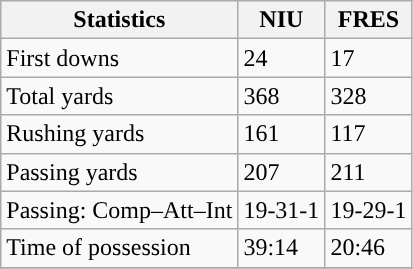<table class="wikitable" style="float: left;">
<tr>
<th>Statistics</th>
<th>NIU</th>
<th>FRES</th>
</tr>
<tr>
<td>First downs</td>
<td>24</td>
<td>17</td>
</tr>
<tr>
<td>Total yards</td>
<td>368</td>
<td>328</td>
</tr>
<tr>
<td>Rushing yards</td>
<td>161</td>
<td>117</td>
</tr>
<tr>
<td>Passing yards</td>
<td>207</td>
<td>211</td>
</tr>
<tr>
<td>Passing: Comp–Att–Int</td>
<td>19-31-1</td>
<td>19-29-1</td>
</tr>
<tr>
<td>Time of possession</td>
<td>39:14</td>
<td>20:46</td>
</tr>
<tr>
</tr>
</table>
